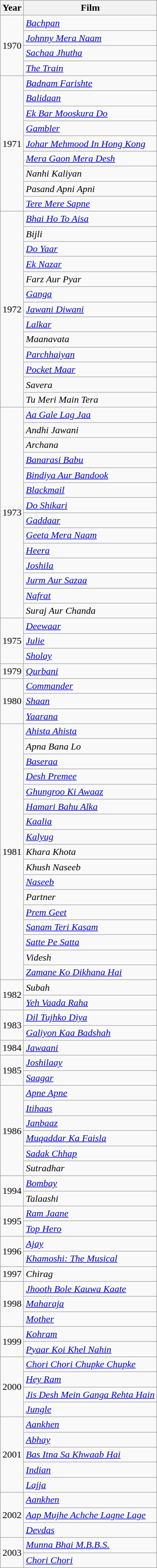<table class="wikitable sortable">
<tr>
<th>Year</th>
<th>Film</th>
</tr>
<tr>
<td rowspan="4">1970</td>
<td><em><a href='#'>Bachpan</a></em></td>
</tr>
<tr>
<td><em><a href='#'>Johnny Mera Naam</a></em></td>
</tr>
<tr>
<td><em><a href='#'>Sachaa Jhutha</a></em></td>
</tr>
<tr>
<td><em><a href='#'>The Train</a></em></td>
</tr>
<tr>
<td rowspan="9">1971</td>
<td><em><a href='#'>Badnam Farishte</a></em></td>
</tr>
<tr>
<td><em><a href='#'>Balidaan</a></em></td>
</tr>
<tr>
<td><em><a href='#'>Ek Bar Mooskura Do</a></em></td>
</tr>
<tr>
<td><em><a href='#'>Gambler</a></em></td>
</tr>
<tr>
<td><em><a href='#'>Johar Mehmood In Hong Kong</a></em></td>
</tr>
<tr>
<td><em><a href='#'>Mera Gaon Mera Desh</a></em></td>
</tr>
<tr>
<td><em>Nanhi Kaliyan</em></td>
</tr>
<tr>
<td><em>Pasand Apni Apni</em></td>
</tr>
<tr>
<td><em><a href='#'>Tere Mere Sapne</a></em></td>
</tr>
<tr>
<td rowspan="13">1972</td>
<td><em><a href='#'>Bhai Ho To Aisa</a></em></td>
</tr>
<tr>
<td><em>Bijli</em></td>
</tr>
<tr>
<td><em><a href='#'>Do Yaar</a></em></td>
</tr>
<tr>
<td><em><a href='#'>Ek Nazar</a></em></td>
</tr>
<tr>
<td><em>Farz Aur Pyar</em></td>
</tr>
<tr>
<td><em><a href='#'>Ganga</a></em></td>
</tr>
<tr>
<td><em><a href='#'>Jawani Diwani</a></em></td>
</tr>
<tr>
<td><em><a href='#'>Lalkar</a></em></td>
</tr>
<tr>
<td><em>Maanavata</em></td>
</tr>
<tr>
<td><em><a href='#'>Parchhaiyan</a></em></td>
</tr>
<tr>
<td><em><a href='#'>Pocket Maar</a></em></td>
</tr>
<tr>
<td><em>Savera</em></td>
</tr>
<tr>
<td><em>Tu Meri Main Tera</em></td>
</tr>
<tr>
<td rowspan="14">1973</td>
<td><em><a href='#'>Aa Gale Lag Jaa</a></em></td>
</tr>
<tr>
<td><em>Andhi Jawani</em></td>
</tr>
<tr>
<td><em>Archana</em></td>
</tr>
<tr>
<td><em><a href='#'>Banarasi Babu</a></em></td>
</tr>
<tr>
<td><em><a href='#'>Bindiya Aur Bandook</a></em></td>
</tr>
<tr>
<td><em><a href='#'>Blackmail</a></em></td>
</tr>
<tr>
<td><em><a href='#'>Do Shikari</a></em></td>
</tr>
<tr>
<td><em><a href='#'>Gaddaar</a></em></td>
</tr>
<tr>
<td><em><a href='#'>Geeta Mera Naam</a></em></td>
</tr>
<tr>
<td><em><a href='#'>Heera</a></em></td>
</tr>
<tr>
<td><em><a href='#'>Joshila</a></em></td>
</tr>
<tr>
<td><em><a href='#'>Jurm Aur Sazaa</a></em></td>
</tr>
<tr>
<td><em><a href='#'>Nafrat</a></em></td>
</tr>
<tr>
<td><em>Suraj Aur Chanda</em></td>
</tr>
<tr>
<td rowspan="3">1975</td>
<td><em><a href='#'>Deewaar</a></em></td>
</tr>
<tr>
<td><em><a href='#'>Julie</a></em></td>
</tr>
<tr>
<td><em><a href='#'>Sholay</a></em></td>
</tr>
<tr>
<td>1979</td>
<td><em><a href='#'>Qurbani</a></em></td>
</tr>
<tr>
<td rowspan="3">1980</td>
<td><em><a href='#'>Commander</a></em></td>
</tr>
<tr>
<td><em><a href='#'>Shaan</a></em></td>
</tr>
<tr>
<td><em><a href='#'>Yaarana</a></em></td>
</tr>
<tr>
<td rowspan="17">1981</td>
<td><em><a href='#'>Ahista Ahista</a></em></td>
</tr>
<tr>
<td><em>Apna Bana Lo</em></td>
</tr>
<tr>
<td><em><a href='#'>Baseraa</a></em></td>
</tr>
<tr>
<td><em><a href='#'>Desh Premee</a></em></td>
</tr>
<tr>
<td><em><a href='#'>Ghungroo Ki Awaaz</a></em></td>
</tr>
<tr>
<td><em><a href='#'>Hamari Bahu Alka</a></em></td>
</tr>
<tr>
<td><em><a href='#'>Kaalia</a></em></td>
</tr>
<tr>
<td><em><a href='#'>Kalyug</a></em></td>
</tr>
<tr>
<td><em>Khara Khota</em></td>
</tr>
<tr>
<td><em>Khush Naseeb</em></td>
</tr>
<tr>
<td><em><a href='#'>Naseeb</a></em></td>
</tr>
<tr>
<td><em>Partner</em></td>
</tr>
<tr>
<td><em><a href='#'>Prem Geet</a></em></td>
</tr>
<tr>
<td><em><a href='#'>Sanam Teri Kasam</a></em></td>
</tr>
<tr>
<td><em><a href='#'>Satte Pe Satta</a></em></td>
</tr>
<tr>
<td><em>Videsh</em></td>
</tr>
<tr>
<td><em><a href='#'>Zamane Ko Dikhana Hai</a></em></td>
</tr>
<tr>
<td rowspan="2">1982</td>
<td><em>Subah</em></td>
</tr>
<tr>
<td><em><a href='#'>Yeh Vaada Raha</a></em></td>
</tr>
<tr>
<td rowspan=2>1983</td>
<td><em><a href='#'>Dil Tujhko Diya</a></em></td>
</tr>
<tr>
<td><em><a href='#'>Galiyon Kaa Badshah</a></em></td>
</tr>
<tr>
<td>1984</td>
<td><em><a href='#'>Jawaani</a></em></td>
</tr>
<tr>
<td rowspan="2">1985</td>
<td><em><a href='#'>Joshilaay</a></em></td>
</tr>
<tr>
<td><em><a href='#'>Saagar</a></em></td>
</tr>
<tr>
<td rowspan="6">1986</td>
<td><em><a href='#'>Apne Apne</a></em></td>
</tr>
<tr>
<td><em><a href='#'>Itihaas</a></em></td>
</tr>
<tr>
<td><em><a href='#'>Janbaaz</a></em></td>
</tr>
<tr>
<td><em><a href='#'>Muqaddar Ka Faisla</a></em></td>
</tr>
<tr>
<td><em><a href='#'>Sadak Chhap</a></em></td>
</tr>
<tr>
<td><em>Sutradhar</em></td>
</tr>
<tr>
<td rowspan="2">1994</td>
<td><em><a href='#'>Bombay</a></em></td>
</tr>
<tr>
<td><em>Talaashi</em></td>
</tr>
<tr>
<td rowspan="2">1995</td>
<td><em><a href='#'>Ram Jaane</a></em></td>
</tr>
<tr>
<td><em><a href='#'>Top Hero</a></em></td>
</tr>
<tr>
<td rowspan="2">1996</td>
<td><em><a href='#'>Ajay</a></em></td>
</tr>
<tr>
<td><em><a href='#'>Khamoshi: The Musical</a></em></td>
</tr>
<tr>
<td>1997</td>
<td><em>Chirag</em></td>
</tr>
<tr>
<td rowspan="3">1998</td>
<td><em><a href='#'>Jhooth Bole Kauwa Kaate</a></em></td>
</tr>
<tr>
<td><em><a href='#'>Maharaja</a></em></td>
</tr>
<tr>
<td><em><a href='#'>Mother</a></em></td>
</tr>
<tr>
<td rowspan="2">1999</td>
<td><em><a href='#'>Kohram</a></em></td>
</tr>
<tr>
<td><em><a href='#'>Pyaar Koi Khel Nahin</a></em></td>
</tr>
<tr>
<td rowspan="4">2000</td>
<td><em><a href='#'>Chori Chori Chupke Chupke</a></em></td>
</tr>
<tr>
<td><em><a href='#'>Hey Ram</a></em></td>
</tr>
<tr>
<td><em><a href='#'>Jis Desh Mein Ganga Rehta Hain</a></em></td>
</tr>
<tr>
<td><em><a href='#'>Jungle</a></em></td>
</tr>
<tr>
<td rowspan="5">2001</td>
<td><em><a href='#'>Aankhen</a></em></td>
</tr>
<tr>
<td><em><a href='#'>Abhay</a></em></td>
</tr>
<tr>
<td><em><a href='#'>Bas Itna Sa Khwaab Hai</a></em></td>
</tr>
<tr>
<td><em><a href='#'>Indian</a></em></td>
</tr>
<tr>
<td><em><a href='#'>Lajja</a></em></td>
</tr>
<tr>
<td rowspan="3">2002</td>
<td><em><a href='#'>Aankhen</a></em></td>
</tr>
<tr>
<td><em><a href='#'>Aap Mujhe Achche Lagne Lage</a></em></td>
</tr>
<tr>
<td><em><a href='#'>Devdas</a></em></td>
</tr>
<tr>
<td rowspan="2">2003</td>
<td><em><a href='#'>Munna Bhai M.B.B.S.</a></em></td>
</tr>
<tr>
<td><em><a href='#'>Chori Chori</a></em></td>
</tr>
</table>
